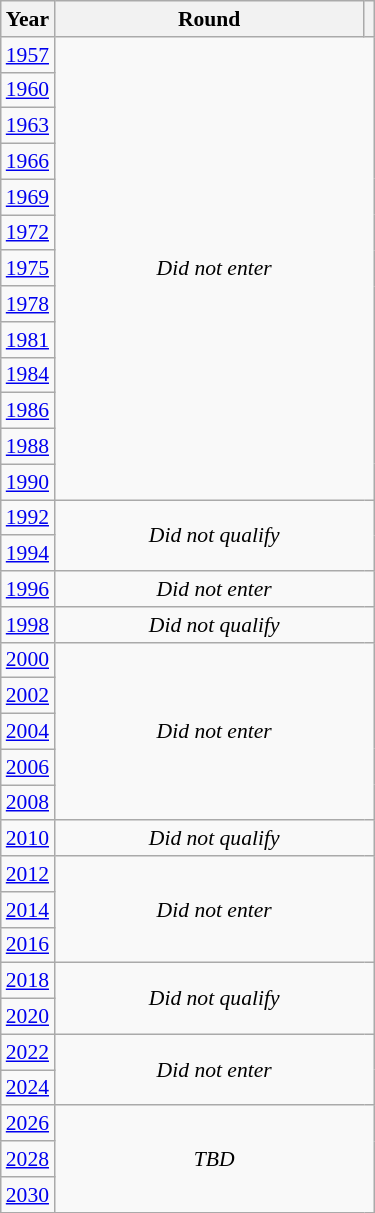<table class="wikitable" style="text-align: center; font-size:90%">
<tr>
<th>Year</th>
<th style="width:200px">Round</th>
<th></th>
</tr>
<tr>
<td><a href='#'>1957</a></td>
<td colspan="2" rowspan="13"><em>Did not enter</em></td>
</tr>
<tr>
<td><a href='#'>1960</a></td>
</tr>
<tr>
<td><a href='#'>1963</a></td>
</tr>
<tr>
<td><a href='#'>1966</a></td>
</tr>
<tr>
<td><a href='#'>1969</a></td>
</tr>
<tr>
<td><a href='#'>1972</a></td>
</tr>
<tr>
<td><a href='#'>1975</a></td>
</tr>
<tr>
<td><a href='#'>1978</a></td>
</tr>
<tr>
<td><a href='#'>1981</a></td>
</tr>
<tr>
<td><a href='#'>1984</a></td>
</tr>
<tr>
<td><a href='#'>1986</a></td>
</tr>
<tr>
<td><a href='#'>1988</a></td>
</tr>
<tr>
<td><a href='#'>1990</a></td>
</tr>
<tr>
<td><a href='#'>1992</a></td>
<td colspan="2" rowspan="2"><em>Did not qualify</em></td>
</tr>
<tr>
<td><a href='#'>1994</a></td>
</tr>
<tr>
<td><a href='#'>1996</a></td>
<td colspan="2"><em>Did not enter</em></td>
</tr>
<tr>
<td><a href='#'>1998</a></td>
<td colspan="2"><em>Did not qualify</em></td>
</tr>
<tr>
<td><a href='#'>2000</a></td>
<td colspan="2" rowspan="5"><em>Did not enter</em></td>
</tr>
<tr>
<td><a href='#'>2002</a></td>
</tr>
<tr>
<td><a href='#'>2004</a></td>
</tr>
<tr>
<td><a href='#'>2006</a></td>
</tr>
<tr>
<td><a href='#'>2008</a></td>
</tr>
<tr>
<td><a href='#'>2010</a></td>
<td colspan="2"><em>Did not qualify</em></td>
</tr>
<tr>
<td><a href='#'>2012</a></td>
<td colspan="2" rowspan="3"><em>Did not enter</em></td>
</tr>
<tr>
<td><a href='#'>2014</a></td>
</tr>
<tr>
<td><a href='#'>2016</a></td>
</tr>
<tr>
<td><a href='#'>2018</a></td>
<td colspan="2" rowspan="2"><em>Did not qualify</em></td>
</tr>
<tr>
<td><a href='#'>2020</a></td>
</tr>
<tr>
<td><a href='#'>2022</a></td>
<td colspan="2" rowspan="2"><em>Did not enter</em></td>
</tr>
<tr>
<td><a href='#'>2024</a></td>
</tr>
<tr>
<td><a href='#'>2026</a></td>
<td colspan="2" rowspan="3"><em>TBD</em></td>
</tr>
<tr>
<td><a href='#'>2028</a></td>
</tr>
<tr>
<td><a href='#'>2030</a></td>
</tr>
</table>
